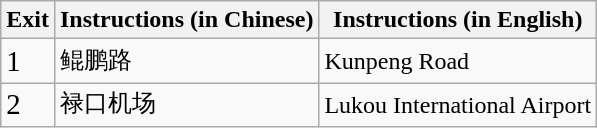<table class="wikitable">
<tr>
<th>Exit</th>
<th>Instructions (in Chinese)</th>
<th>Instructions (in English)</th>
</tr>
<tr>
<td><big>1</big></td>
<td>鲲鹏路</td>
<td>Kunpeng Road</td>
</tr>
<tr>
<td><big>2</big></td>
<td>禄口机场</td>
<td>Lukou International Airport</td>
</tr>
</table>
